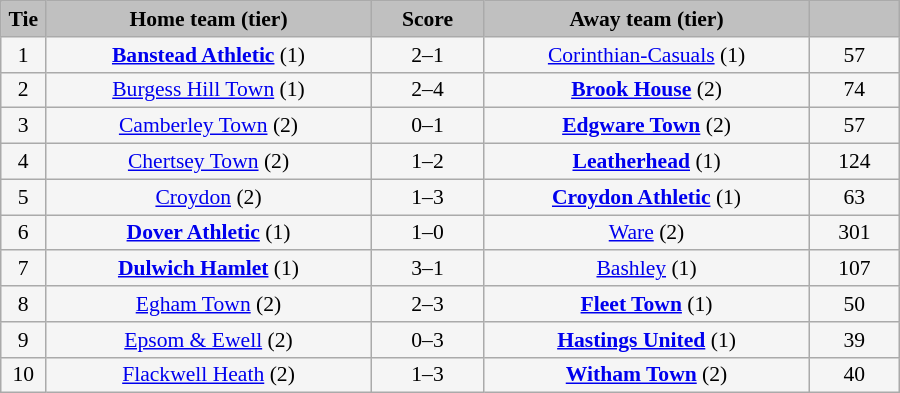<table class="wikitable" style="width: 600px; background:WhiteSmoke; text-align:center; font-size:90%">
<tr background:silver;">
<td scope="col" style="width:  5.00%; background:silver;"><strong>Tie</strong></td>
<td scope="col" style="width: 36.25%; background:silver;"><strong>Home team (tier)</strong></td>
<td scope="col" style="width: 12.50%; background:silver;"><strong>Score</strong></td>
<td scope="col" style="width: 36.25%; background:silver;"><strong>Away team (tier)</strong></td>
<td scope="col" style="width: 10.00%; background:silver;"><strong></strong></td>
</tr>
<tr>
<td>1</td>
<td><strong><a href='#'>Banstead Athletic</a></strong> (1)</td>
<td>2–1 </td>
<td><a href='#'>Corinthian-Casuals</a> (1)</td>
<td>57</td>
</tr>
<tr>
<td>2</td>
<td><a href='#'>Burgess Hill Town</a> (1)</td>
<td>2–4</td>
<td><strong><a href='#'>Brook House</a></strong> (2)</td>
<td>74</td>
</tr>
<tr>
<td>3</td>
<td><a href='#'>Camberley Town</a> (2)</td>
<td>0–1</td>
<td><strong><a href='#'>Edgware Town</a></strong> (2)</td>
<td>57</td>
</tr>
<tr>
<td>4</td>
<td><a href='#'>Chertsey Town</a> (2)</td>
<td>1–2</td>
<td><strong><a href='#'>Leatherhead</a></strong> (1)</td>
<td>124</td>
</tr>
<tr>
<td>5</td>
<td><a href='#'>Croydon</a> (2)</td>
<td>1–3</td>
<td><strong><a href='#'>Croydon Athletic</a></strong> (1)</td>
<td>63</td>
</tr>
<tr>
<td>6</td>
<td><strong><a href='#'>Dover Athletic</a></strong> (1)</td>
<td>1–0</td>
<td><a href='#'>Ware</a> (2)</td>
<td>301</td>
</tr>
<tr>
<td>7</td>
<td><strong><a href='#'>Dulwich Hamlet</a></strong> (1)</td>
<td>3–1</td>
<td><a href='#'>Bashley</a> (1)</td>
<td>107</td>
</tr>
<tr>
<td>8</td>
<td><a href='#'>Egham Town</a> (2)</td>
<td>2–3 </td>
<td><strong><a href='#'>Fleet Town</a></strong> (1)</td>
<td>50</td>
</tr>
<tr>
<td>9</td>
<td><a href='#'>Epsom & Ewell</a> (2)</td>
<td>0–3</td>
<td><strong><a href='#'>Hastings United</a></strong> (1)</td>
<td>39</td>
</tr>
<tr>
<td>10</td>
<td><a href='#'>Flackwell Heath</a> (2)</td>
<td>1–3</td>
<td><strong><a href='#'>Witham Town</a></strong> (2)</td>
<td>40</td>
</tr>
</table>
